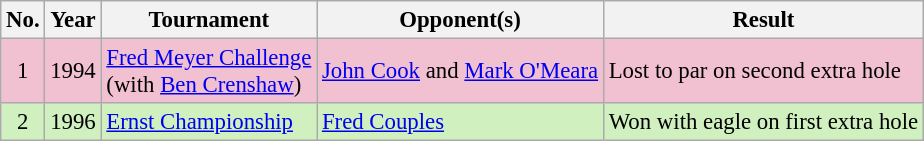<table class="wikitable" style="font-size:95%;">
<tr>
<th>No.</th>
<th>Year</th>
<th>Tournament</th>
<th>Opponent(s)</th>
<th>Result</th>
</tr>
<tr style="background:#F2C1D1;">
<td align=center>1</td>
<td>1994</td>
<td><a href='#'>Fred Meyer Challenge</a><br>(with  <a href='#'>Ben Crenshaw</a>)</td>
<td> <a href='#'>John Cook</a> and  <a href='#'>Mark O'Meara</a></td>
<td>Lost to par on second extra hole</td>
</tr>
<tr style="background:#D0F0C0;">
<td align=center>2</td>
<td>1996</td>
<td><a href='#'>Ernst Championship</a></td>
<td> <a href='#'>Fred Couples</a></td>
<td>Won with eagle on first extra hole</td>
</tr>
</table>
